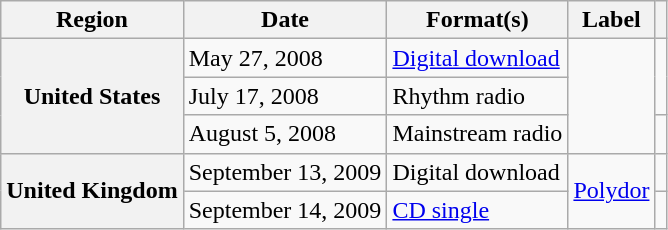<table class="wikitable plainrowheaders">
<tr>
<th scope="col">Region</th>
<th scope="col">Date</th>
<th scope="col">Format(s)</th>
<th scope="col">Label</th>
<th scope="col"></th>
</tr>
<tr>
<th scope="row" rowspan="3">United States</th>
<td>May 27, 2008</td>
<td><a href='#'>Digital download</a></td>
<td rowspan="3"></td>
<td rowspan="2"></td>
</tr>
<tr>
<td>July 17, 2008</td>
<td>Rhythm radio</td>
</tr>
<tr>
<td>August 5, 2008</td>
<td>Mainstream radio</td>
<td></td>
</tr>
<tr>
<th scope="row" rowspan="2">United Kingdom</th>
<td>September 13, 2009</td>
<td>Digital download</td>
<td rowspan="2"><a href='#'>Polydor</a></td>
<td></td>
</tr>
<tr>
<td>September 14, 2009</td>
<td><a href='#'>CD single</a></td>
<td></td>
</tr>
</table>
